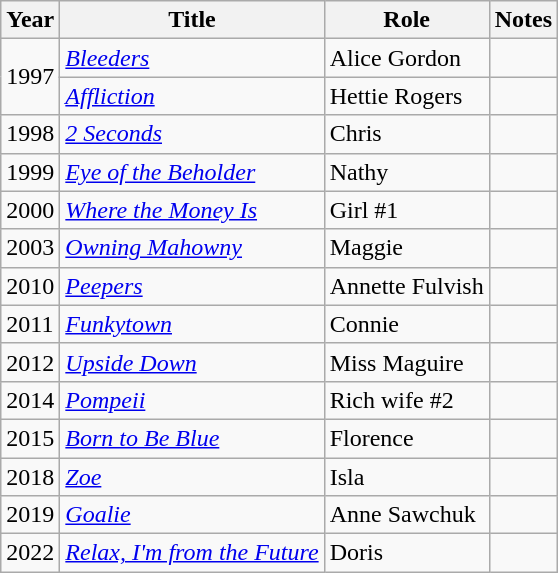<table class="wikitable sortable">
<tr>
<th>Year</th>
<th>Title</th>
<th>Role</th>
<th class="unsortable">Notes</th>
</tr>
<tr>
<td rowspan=2>1997</td>
<td><em><a href='#'>Bleeders</a></em></td>
<td>Alice Gordon</td>
<td></td>
</tr>
<tr>
<td><em><a href='#'>Affliction</a></em></td>
<td>Hettie Rogers</td>
<td></td>
</tr>
<tr>
<td>1998</td>
<td><em><a href='#'>2 Seconds</a></em></td>
<td>Chris</td>
<td></td>
</tr>
<tr>
<td>1999</td>
<td><em><a href='#'>Eye of the Beholder</a></em></td>
<td>Nathy</td>
<td></td>
</tr>
<tr>
<td>2000</td>
<td><em><a href='#'>Where the Money Is</a></em></td>
<td>Girl #1</td>
<td></td>
</tr>
<tr>
<td>2003</td>
<td><em><a href='#'>Owning Mahowny</a></em></td>
<td>Maggie</td>
<td></td>
</tr>
<tr>
<td>2010</td>
<td><em><a href='#'>Peepers</a></em></td>
<td>Annette Fulvish</td>
<td></td>
</tr>
<tr>
<td>2011</td>
<td><em><a href='#'>Funkytown</a></em></td>
<td>Connie</td>
<td></td>
</tr>
<tr>
<td>2012</td>
<td><em><a href='#'>Upside Down</a></em></td>
<td>Miss Maguire</td>
<td></td>
</tr>
<tr>
<td>2014</td>
<td><em><a href='#'>Pompeii</a></em></td>
<td>Rich wife #2</td>
<td></td>
</tr>
<tr>
<td>2015</td>
<td><em><a href='#'>Born to Be Blue</a></em></td>
<td>Florence</td>
<td></td>
</tr>
<tr>
<td>2018</td>
<td><em><a href='#'>Zoe</a></em></td>
<td>Isla</td>
<td></td>
</tr>
<tr>
<td>2019</td>
<td><em><a href='#'>Goalie</a></em></td>
<td>Anne Sawchuk</td>
<td></td>
</tr>
<tr>
<td>2022</td>
<td><em><a href='#'>Relax, I'm from the Future</a></em></td>
<td>Doris</td>
<td></td>
</tr>
</table>
